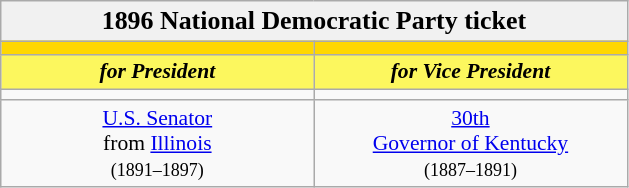<table class="wikitable" style="font-size:90%; text-align:center;">
<tr>
<td style="background:#f1f1f1;" colspan="30"><big><strong>1896 National Democratic Party ticket</strong></big></td>
</tr>
<tr>
<th style="width:3em; font-size:135%; background:#FFD700; width:200px;"><a href='#'></a></th>
<th style="width:3em; font-size:135%; background:#FFD700; width:200px;"><a href='#'></a></th>
</tr>
<tr style="color:#000; font-size:100%; background:#FCF75E;">
<td style="width:3em; width:200px;"><strong><em>for President</em></strong></td>
<td style="width:3em; width:200px;"><strong><em>for Vice President</em></strong></td>
</tr>
<tr>
<td></td>
<td></td>
</tr>
<tr>
<td><a href='#'>U.S. Senator</a><br>from <a href='#'>Illinois</a><br><small>(1891–1897)</small></td>
<td><a href='#'>30th</a><br><a href='#'>Governor of Kentucky</a><br><small>(1887–1891)</small></td>
</tr>
</table>
